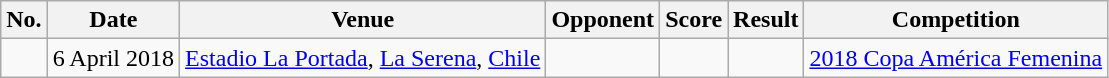<table class="wikitable">
<tr>
<th>No.</th>
<th>Date</th>
<th>Venue</th>
<th>Opponent</th>
<th>Score</th>
<th>Result</th>
<th>Competition</th>
</tr>
<tr>
<td></td>
<td>6 April 2018</td>
<td><a href='#'>Estadio La Portada</a>, <a href='#'>La Serena</a>, <a href='#'>Chile</a></td>
<td></td>
<td></td>
<td></td>
<td><a href='#'>2018 Copa América Femenina</a></td>
</tr>
</table>
